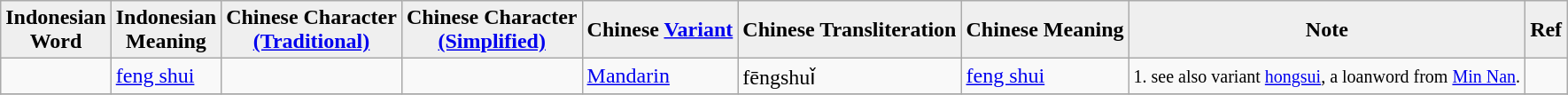<table class="wikitable">
<tr>
<th style="background:#efefef;">Indonesian <br>Word</th>
<th style="background:#efefef;">Indonesian <br>Meaning</th>
<th style="background:#efefef;">Chinese Character <br><a href='#'>(Traditional)</a></th>
<th style="background:#efefef;">Chinese Character <br><a href='#'>(Simplified)</a></th>
<th style="background:#efefef;">Chinese <a href='#'>Variant</a></th>
<th style="background:#efefef;">Chinese Transliteration</th>
<th style="background:#efefef;">Chinese Meaning</th>
<th style="background:#efefef;">Note</th>
<th style="background:#efefef;">Ref</th>
</tr>
<tr>
<td></td>
<td><a href='#'>feng shui</a></td>
<td></td>
<td></td>
<td><a href='#'>Mandarin</a></td>
<td>fēngshuǐ</td>
<td><a href='#'>feng shui</a></td>
<td><small>1. see also variant <a href='#'>hongsui</a>, a loanword from <a href='#'>Min Nan</a>.</small></td>
<td></td>
</tr>
<tr>
</tr>
</table>
